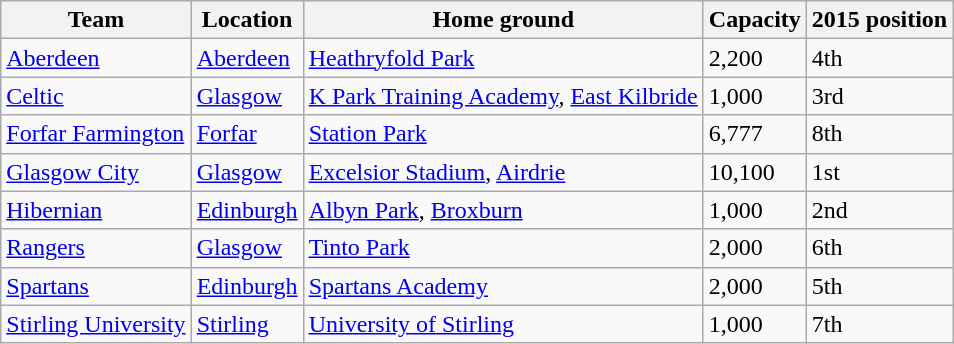<table class="wikitable sortable">
<tr>
<th>Team</th>
<th>Location</th>
<th>Home ground</th>
<th>Capacity</th>
<th data-sort-type="number">2015 position</th>
</tr>
<tr>
<td><a href='#'>Aberdeen</a></td>
<td><a href='#'>Aberdeen</a></td>
<td><a href='#'>Heathryfold Park</a></td>
<td>2,200</td>
<td>4th</td>
</tr>
<tr>
<td><a href='#'>Celtic</a></td>
<td><a href='#'>Glasgow</a></td>
<td><a href='#'>K Park Training Academy</a>, <a href='#'>East Kilbride</a></td>
<td>1,000</td>
<td>3rd</td>
</tr>
<tr>
<td><a href='#'>Forfar Farmington</a></td>
<td><a href='#'>Forfar</a></td>
<td><a href='#'>Station Park</a></td>
<td>6,777</td>
<td>8th</td>
</tr>
<tr>
<td><a href='#'>Glasgow City</a></td>
<td><a href='#'>Glasgow</a></td>
<td><a href='#'>Excelsior Stadium</a>, <a href='#'>Airdrie</a></td>
<td>10,100</td>
<td>1st</td>
</tr>
<tr>
<td><a href='#'>Hibernian</a></td>
<td><a href='#'>Edinburgh</a></td>
<td><a href='#'>Albyn Park</a>, <a href='#'>Broxburn</a></td>
<td>1,000</td>
<td>2nd</td>
</tr>
<tr>
<td><a href='#'>Rangers</a></td>
<td><a href='#'>Glasgow</a></td>
<td><a href='#'>Tinto Park</a></td>
<td>2,000</td>
<td>6th</td>
</tr>
<tr>
<td><a href='#'>Spartans</a></td>
<td><a href='#'>Edinburgh</a></td>
<td><a href='#'>Spartans Academy</a></td>
<td>2,000</td>
<td>5th</td>
</tr>
<tr>
<td><a href='#'>Stirling University</a></td>
<td><a href='#'>Stirling</a></td>
<td><a href='#'>University of Stirling</a></td>
<td>1,000</td>
<td>7th</td>
</tr>
</table>
